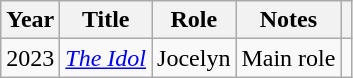<table class="wikitable sortable">
<tr>
<th>Year</th>
<th>Title</th>
<th>Role</th>
<th>Notes</th>
<th></th>
</tr>
<tr>
<td>2023</td>
<td><em><a href='#'>The Idol</a></em></td>
<td>Jocelyn</td>
<td>Main role</td>
<td style="text-align:center;"></td>
</tr>
</table>
